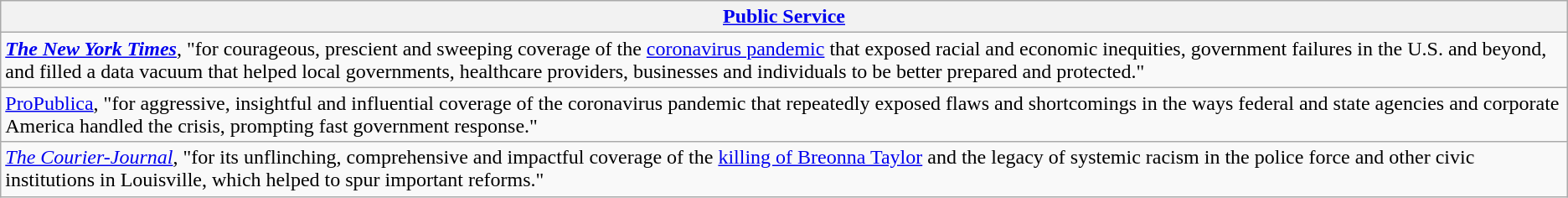<table class="wikitable" style="float:left; float:none;">
<tr>
<th><a href='#'>Public Service</a></th>
</tr>
<tr>
<td><strong><em><a href='#'>The New York Times</a></em></strong>, "for courageous, prescient and sweeping coverage of the <a href='#'>coronavirus pandemic</a> that exposed racial and economic inequities, government failures in the U.S. and beyond, and filled a data vacuum that helped local governments, healthcare providers, businesses and individuals to be better prepared and protected."</td>
</tr>
<tr>
<td><a href='#'>ProPublica</a>, "for aggressive, insightful and influential coverage of the coronavirus pandemic that repeatedly exposed flaws and shortcomings in the ways federal and state agencies and corporate America handled the crisis, prompting fast government response."</td>
</tr>
<tr>
<td><em><a href='#'>The Courier-Journal</a></em>, "for its unflinching, comprehensive and impactful coverage of the <a href='#'>killing of Breonna Taylor</a> and the legacy of systemic racism in the police force and other civic institutions in Louisville, which helped to spur important reforms."</td>
</tr>
</table>
